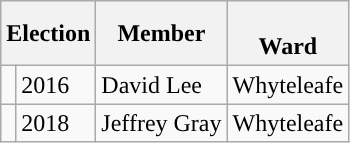<table class="wikitable">
<tr>
<th colspan="2">Election</th>
<th>Member</th>
<th><br>Ward</th>
</tr>
<tr>
<td style="background-color: "></td>
<td>2016</td>
<td>David Lee</td>
<td>Whyteleafe</td>
</tr>
<tr>
<td style="background-color: "></td>
<td>2018</td>
<td>Jeffrey Gray</td>
<td>Whyteleafe</td>
</tr>
</table>
